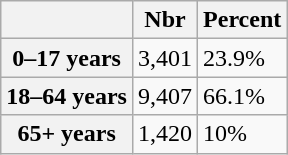<table class="wikitable sortable" style="text-align:left">
<tr>
<th scope="col"></th>
<th scope="col">Nbr</th>
<th scope="col">Percent</th>
</tr>
<tr>
<th scope="row">0–17 years</th>
<td>3,401</td>
<td>23.9%</td>
</tr>
<tr>
<th scope="row">18–64 years</th>
<td>9,407</td>
<td>66.1%</td>
</tr>
<tr>
<th scope="row">65+ years</th>
<td>1,420</td>
<td>10%</td>
</tr>
</table>
